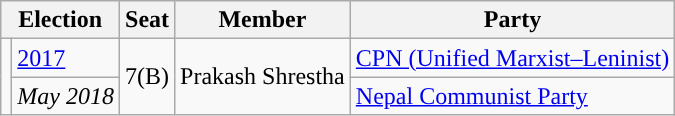<table class="wikitable">
<tr>
<th colspan="2">Election</th>
<th>Seat</th>
<th>Member</th>
<th>Party</th>
</tr>
<tr>
<td rowspan="2" style="background-color:"></td>
<td><a href='#'>2017</a></td>
<td rowspan="2">7(B)</td>
<td rowspan="2">Prakash Shrestha</td>
<td><a href='#'>CPN (Unified Marxist–Leninist)</a></td>
</tr>
<tr>
<td><em>May 2018</em></td>
<td><a href='#'>Nepal Communist Party</a></td>
</tr>
</table>
